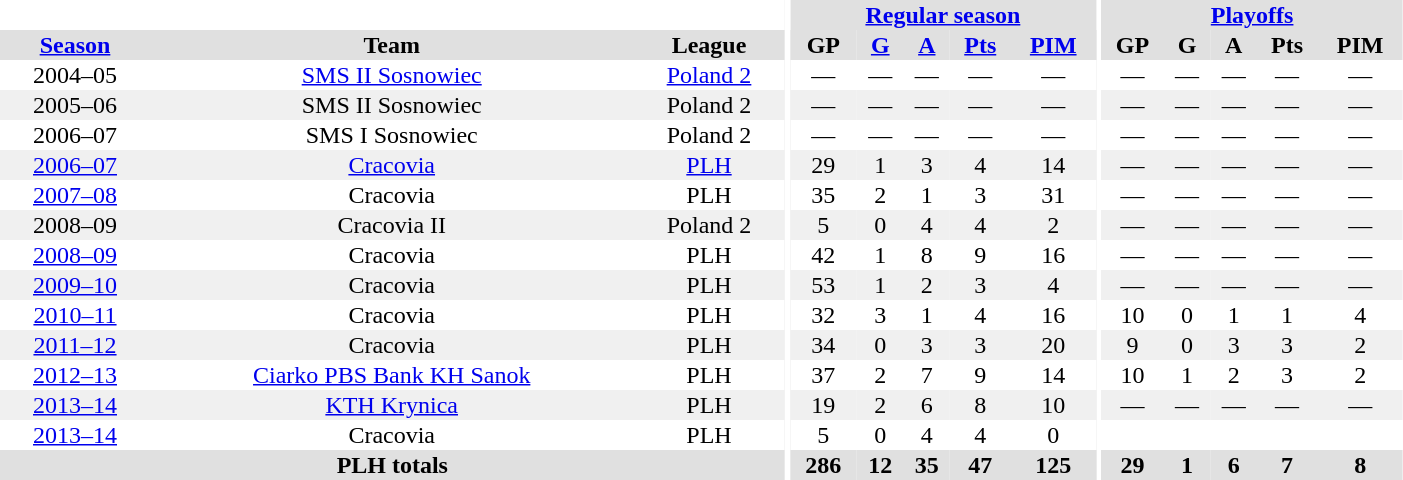<table border="0" cellpadding="1" cellspacing="0" style="text-align:center; width:74%">
<tr bgcolor="#e0e0e0">
<th colspan="3" bgcolor="#ffffff"></th>
<th rowspan="99" bgcolor="#ffffff"></th>
<th colspan="5"><a href='#'>Regular season</a></th>
<th rowspan="99" bgcolor="#ffffff"></th>
<th colspan="5"><a href='#'>Playoffs</a></th>
</tr>
<tr bgcolor="#e0e0e0">
<th><a href='#'>Season</a></th>
<th>Team</th>
<th>League</th>
<th>GP</th>
<th><a href='#'>G</a></th>
<th><a href='#'>A</a></th>
<th><a href='#'>Pts</a></th>
<th><a href='#'>PIM</a></th>
<th>GP</th>
<th>G</th>
<th>A</th>
<th>Pts</th>
<th>PIM</th>
</tr>
<tr ALIGN="center">
<td>2004–05</td>
<td><a href='#'>SMS II Sosnowiec</a></td>
<td><a href='#'>Poland 2</a></td>
<td>—</td>
<td>—</td>
<td>—</td>
<td>—</td>
<td>—</td>
<td>—</td>
<td>—</td>
<td>—</td>
<td>—</td>
<td>—</td>
</tr>
<tr ALIGN="center" bgcolor="#f0f0f0">
<td>2005–06</td>
<td>SMS II Sosnowiec</td>
<td>Poland 2</td>
<td>—</td>
<td>—</td>
<td>—</td>
<td>—</td>
<td>—</td>
<td>—</td>
<td>—</td>
<td>—</td>
<td>—</td>
<td>—</td>
</tr>
<tr ALIGN="center">
<td>2006–07</td>
<td Zaglebie Sosnowiec>SMS I Sosnowiec</td>
<td>Poland 2</td>
<td>—</td>
<td>—</td>
<td>—</td>
<td>—</td>
<td>—</td>
<td>—</td>
<td>—</td>
<td>—</td>
<td>—</td>
<td>—</td>
</tr>
<tr ALIGN="center" bgcolor="#f0f0f0">
<td><a href='#'>2006–07</a></td>
<td><a href='#'>Cracovia</a></td>
<td><a href='#'>PLH</a></td>
<td>29</td>
<td>1</td>
<td>3</td>
<td>4</td>
<td>14</td>
<td>—</td>
<td>—</td>
<td>—</td>
<td>—</td>
<td>—</td>
</tr>
<tr ALIGN="center">
<td><a href='#'>2007–08</a></td>
<td>Cracovia</td>
<td>PLH</td>
<td>35</td>
<td>2</td>
<td>1</td>
<td>3</td>
<td>31</td>
<td>—</td>
<td>—</td>
<td>—</td>
<td>—</td>
<td>—</td>
</tr>
<tr ALIGN="center" bgcolor="#f0f0f0">
<td>2008–09</td>
<td>Cracovia II</td>
<td>Poland 2</td>
<td>5</td>
<td>0</td>
<td>4</td>
<td>4</td>
<td>2</td>
<td>—</td>
<td>—</td>
<td>—</td>
<td>—</td>
<td>—</td>
</tr>
<tr ALIGN="center">
<td><a href='#'>2008–09</a></td>
<td>Cracovia</td>
<td>PLH</td>
<td>42</td>
<td>1</td>
<td>8</td>
<td>9</td>
<td>16</td>
<td>—</td>
<td>—</td>
<td>—</td>
<td>—</td>
<td>—</td>
</tr>
<tr ALIGN="center" bgcolor="#f0f0f0">
<td><a href='#'>2009–10</a></td>
<td>Cracovia</td>
<td>PLH</td>
<td>53</td>
<td>1</td>
<td>2</td>
<td>3</td>
<td>4</td>
<td>—</td>
<td>—</td>
<td>—</td>
<td>—</td>
<td>—</td>
</tr>
<tr ALIGN="center">
<td><a href='#'>2010–11</a></td>
<td>Cracovia</td>
<td>PLH</td>
<td>32</td>
<td>3</td>
<td>1</td>
<td>4</td>
<td>16</td>
<td>10</td>
<td>0</td>
<td>1</td>
<td>1</td>
<td>4</td>
</tr>
<tr ALIGN="center" bgcolor="#f0f0f0">
<td><a href='#'>2011–12</a></td>
<td>Cracovia</td>
<td>PLH</td>
<td>34</td>
<td>0</td>
<td>3</td>
<td>3</td>
<td>20</td>
<td>9</td>
<td>0</td>
<td>3</td>
<td>3</td>
<td>2</td>
</tr>
<tr ALIGN="center">
<td><a href='#'>2012–13</a></td>
<td><a href='#'>Ciarko PBS Bank KH Sanok</a></td>
<td>PLH</td>
<td>37</td>
<td>2</td>
<td>7</td>
<td>9</td>
<td>14</td>
<td>10</td>
<td>1</td>
<td>2</td>
<td>3</td>
<td>2</td>
</tr>
<tr ALIGN="center"  bgcolor="#f0f0f0">
<td><a href='#'>2013–14</a></td>
<td><a href='#'>KTH Krynica</a></td>
<td>PLH</td>
<td>19</td>
<td>2</td>
<td>6</td>
<td>8</td>
<td>10</td>
<td>—</td>
<td>—</td>
<td>—</td>
<td>—</td>
<td>—</td>
</tr>
<tr ALIGN="center">
<td><a href='#'>2013–14</a></td>
<td>Cracovia</td>
<td>PLH</td>
<td>5</td>
<td>0</td>
<td>4</td>
<td>4</td>
<td>0</td>
<td></td>
<td></td>
<td></td>
<td></td>
<td></td>
</tr>
<tr bgcolor="#e0e0e0">
<th colspan="3">PLH totals</th>
<th>286</th>
<th>12</th>
<th>35</th>
<th>47</th>
<th>125</th>
<th>29</th>
<th>1</th>
<th>6</th>
<th>7</th>
<th>8</th>
</tr>
</table>
